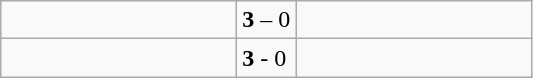<table class="wikitable">
<tr>
<td width=150></td>
<td><strong>3</strong> – 0</td>
<td width=150></td>
</tr>
<tr>
<td></td>
<td><strong>3</strong> - 0</td>
<td></td>
</tr>
</table>
